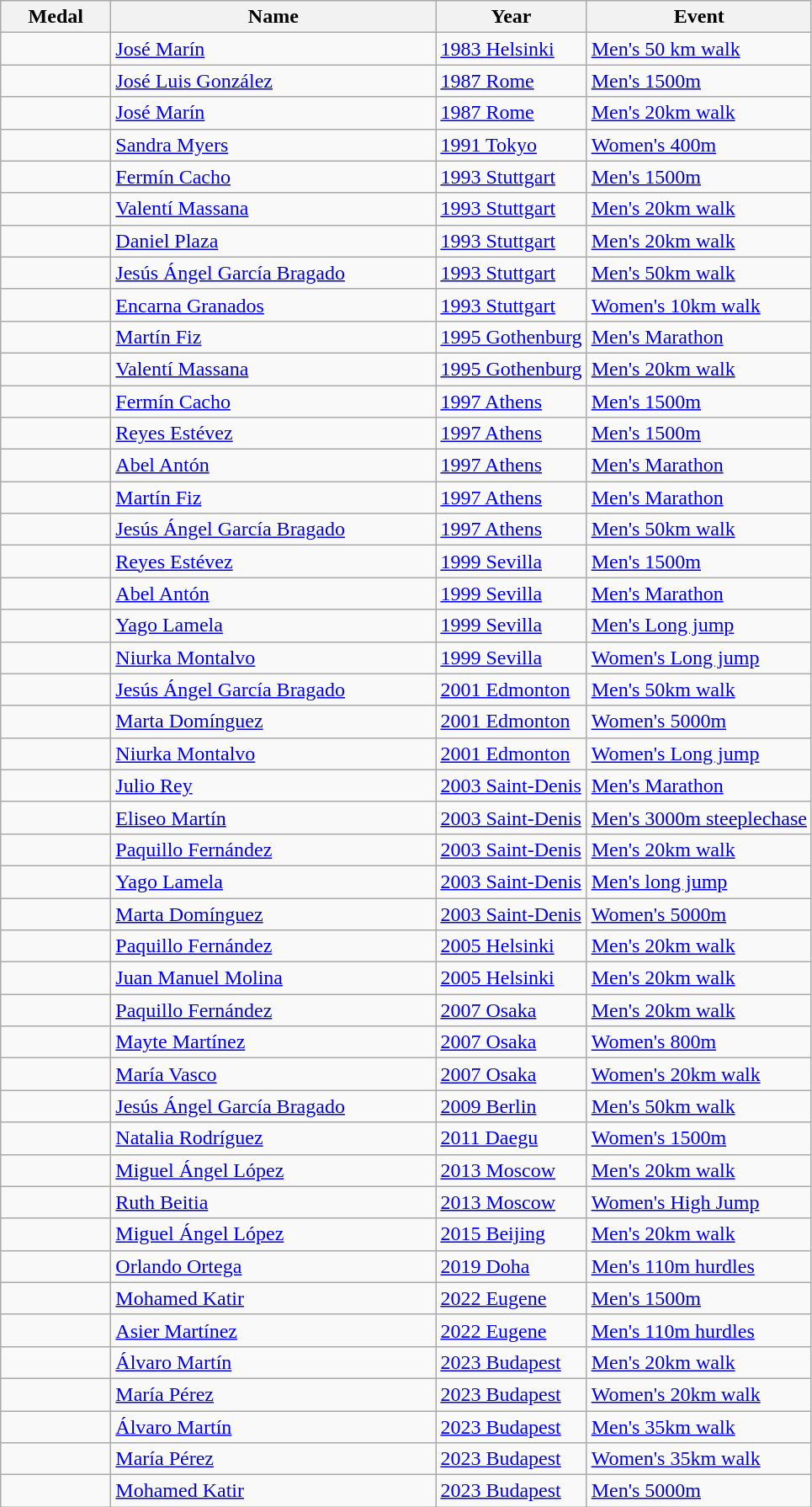<table class="wikitable sortable">
<tr>
<th style="width:5em;">Medal</th>
<th width=250>Name </th>
<th>Year</th>
<th>Event</th>
</tr>
<tr>
<td></td>
<td><a href='#'>José Marín</a></td>
<td><a href='#'>1983 Helsinki</a></td>
<td><a href='#'>Men's 50 km walk</a></td>
</tr>
<tr>
<td></td>
<td><a href='#'>José Luis González</a></td>
<td><a href='#'>1987 Rome</a></td>
<td><a href='#'>Men's 1500m</a></td>
</tr>
<tr>
<td></td>
<td><a href='#'>José Marín</a></td>
<td><a href='#'>1987 Rome</a></td>
<td><a href='#'>Men's 20km walk</a></td>
</tr>
<tr>
<td></td>
<td><a href='#'>Sandra Myers</a></td>
<td><a href='#'>1991 Tokyo</a></td>
<td><a href='#'>Women's 400m</a></td>
</tr>
<tr>
<td></td>
<td><a href='#'>Fermín Cacho</a></td>
<td><a href='#'>1993 Stuttgart</a></td>
<td><a href='#'>Men's 1500m</a></td>
</tr>
<tr>
<td></td>
<td><a href='#'>Valentí Massana</a></td>
<td><a href='#'>1993 Stuttgart</a></td>
<td><a href='#'>Men's 20km walk</a></td>
</tr>
<tr>
<td></td>
<td><a href='#'>Daniel Plaza</a></td>
<td><a href='#'>1993 Stuttgart</a></td>
<td><a href='#'>Men's 20km walk</a></td>
</tr>
<tr>
<td></td>
<td><a href='#'>Jesús Ángel García Bragado</a></td>
<td><a href='#'>1993 Stuttgart</a></td>
<td><a href='#'>Men's 50km walk</a></td>
</tr>
<tr>
<td></td>
<td><a href='#'>Encarna Granados</a></td>
<td><a href='#'>1993 Stuttgart</a></td>
<td><a href='#'>Women's 10km walk</a></td>
</tr>
<tr>
<td></td>
<td><a href='#'>Martín Fiz</a></td>
<td><a href='#'>1995 Gothenburg</a></td>
<td><a href='#'>Men's Marathon</a></td>
</tr>
<tr>
<td></td>
<td><a href='#'>Valentí Massana</a></td>
<td><a href='#'>1995 Gothenburg</a></td>
<td><a href='#'>Men's 20km walk</a></td>
</tr>
<tr>
<td></td>
<td><a href='#'>Fermín Cacho</a></td>
<td><a href='#'>1997 Athens</a></td>
<td><a href='#'>Men's 1500m</a></td>
</tr>
<tr>
<td></td>
<td><a href='#'>Reyes Estévez</a></td>
<td><a href='#'>1997 Athens</a></td>
<td><a href='#'>Men's 1500m</a></td>
</tr>
<tr>
<td></td>
<td><a href='#'>Abel Antón</a></td>
<td><a href='#'>1997 Athens</a></td>
<td><a href='#'>Men's Marathon</a></td>
</tr>
<tr>
<td></td>
<td><a href='#'>Martín Fiz</a></td>
<td><a href='#'>1997 Athens</a></td>
<td><a href='#'>Men's Marathon</a></td>
</tr>
<tr>
<td></td>
<td><a href='#'>Jesús Ángel García Bragado</a></td>
<td><a href='#'>1997 Athens</a></td>
<td><a href='#'>Men's 50km walk</a></td>
</tr>
<tr>
<td></td>
<td><a href='#'>Reyes Estévez</a></td>
<td><a href='#'>1999 Sevilla</a></td>
<td><a href='#'>Men's 1500m</a></td>
</tr>
<tr>
<td></td>
<td><a href='#'>Abel Antón</a></td>
<td><a href='#'>1999 Sevilla</a></td>
<td><a href='#'>Men's Marathon</a></td>
</tr>
<tr>
<td></td>
<td><a href='#'>Yago Lamela</a></td>
<td><a href='#'>1999 Sevilla</a></td>
<td><a href='#'>Men's Long jump</a></td>
</tr>
<tr>
<td></td>
<td><a href='#'>Niurka Montalvo</a></td>
<td><a href='#'>1999 Sevilla</a></td>
<td><a href='#'>Women's Long jump</a></td>
</tr>
<tr>
<td></td>
<td><a href='#'>Jesús Ángel García Bragado</a></td>
<td><a href='#'>2001 Edmonton</a></td>
<td><a href='#'>Men's 50km walk</a></td>
</tr>
<tr>
<td></td>
<td><a href='#'>Marta Domínguez</a></td>
<td><a href='#'>2001 Edmonton</a></td>
<td><a href='#'>Women's 5000m</a></td>
</tr>
<tr>
<td></td>
<td><a href='#'>Niurka Montalvo</a></td>
<td><a href='#'>2001 Edmonton</a></td>
<td><a href='#'>Women's Long jump</a></td>
</tr>
<tr>
<td></td>
<td><a href='#'>Julio Rey</a></td>
<td><a href='#'>2003 Saint-Denis</a></td>
<td><a href='#'>Men's Marathon</a></td>
</tr>
<tr>
<td></td>
<td><a href='#'>Eliseo Martín</a></td>
<td><a href='#'>2003 Saint-Denis</a></td>
<td><a href='#'>Men's 3000m steeplechase</a></td>
</tr>
<tr>
<td></td>
<td><a href='#'>Paquillo Fernández</a></td>
<td><a href='#'>2003 Saint-Denis</a></td>
<td><a href='#'>Men's 20km walk</a></td>
</tr>
<tr>
<td></td>
<td><a href='#'>Yago Lamela</a></td>
<td><a href='#'>2003 Saint-Denis</a></td>
<td><a href='#'>Men's long jump</a></td>
</tr>
<tr>
<td></td>
<td><a href='#'>Marta Domínguez</a></td>
<td><a href='#'>2003 Saint-Denis</a></td>
<td><a href='#'>Women's 5000m</a></td>
</tr>
<tr>
<td></td>
<td><a href='#'>Paquillo Fernández</a></td>
<td><a href='#'>2005 Helsinki</a></td>
<td><a href='#'>Men's 20km walk</a></td>
</tr>
<tr>
<td></td>
<td><a href='#'>Juan Manuel Molina</a></td>
<td><a href='#'>2005 Helsinki</a></td>
<td><a href='#'>Men's 20km walk</a></td>
</tr>
<tr>
<td></td>
<td><a href='#'>Paquillo Fernández</a></td>
<td><a href='#'>2007 Osaka</a></td>
<td><a href='#'>Men's 20km walk</a></td>
</tr>
<tr>
<td></td>
<td><a href='#'>Mayte Martínez</a></td>
<td><a href='#'>2007 Osaka</a></td>
<td><a href='#'>Women's 800m</a></td>
</tr>
<tr>
<td></td>
<td><a href='#'>María Vasco</a></td>
<td><a href='#'>2007 Osaka</a></td>
<td><a href='#'>Women's 20km walk</a></td>
</tr>
<tr>
<td></td>
<td><a href='#'>Jesús Ángel García Bragado</a></td>
<td><a href='#'>2009 Berlin</a></td>
<td><a href='#'>Men's 50km walk</a></td>
</tr>
<tr>
<td></td>
<td><a href='#'>Natalia Rodríguez</a></td>
<td><a href='#'>2011 Daegu</a></td>
<td><a href='#'>Women's 1500m</a></td>
</tr>
<tr>
<td></td>
<td><a href='#'>Miguel Ángel López</a></td>
<td><a href='#'>2013 Moscow</a></td>
<td><a href='#'>Men's 20km walk</a></td>
</tr>
<tr>
<td></td>
<td><a href='#'>Ruth Beitia</a></td>
<td><a href='#'>2013 Moscow</a></td>
<td><a href='#'>Women's High Jump</a></td>
</tr>
<tr>
<td></td>
<td><a href='#'>Miguel Ángel López</a></td>
<td><a href='#'>2015 Beijing</a></td>
<td><a href='#'>Men's 20km walk</a></td>
</tr>
<tr>
<td></td>
<td><a href='#'>Orlando Ortega</a></td>
<td><a href='#'>2019 Doha</a></td>
<td><a href='#'>Men's 110m hurdles</a></td>
</tr>
<tr>
<td></td>
<td><a href='#'>Mohamed Katir</a></td>
<td><a href='#'>2022 Eugene</a></td>
<td><a href='#'>Men's 1500m</a></td>
</tr>
<tr>
<td></td>
<td><a href='#'>Asier Martínez</a></td>
<td><a href='#'>2022 Eugene</a></td>
<td><a href='#'>Men's 110m hurdles</a></td>
</tr>
<tr>
<td></td>
<td><a href='#'>Álvaro Martín</a></td>
<td><a href='#'>2023 Budapest</a></td>
<td><a href='#'>Men's 20km walk</a></td>
</tr>
<tr>
<td></td>
<td><a href='#'>María Pérez</a></td>
<td><a href='#'>2023 Budapest</a></td>
<td><a href='#'>Women's 20km walk</a></td>
</tr>
<tr>
<td></td>
<td><a href='#'>Álvaro Martín</a></td>
<td><a href='#'>2023 Budapest</a></td>
<td><a href='#'>Men's 35km walk</a></td>
</tr>
<tr>
<td></td>
<td><a href='#'>María Pérez</a></td>
<td><a href='#'>2023 Budapest</a></td>
<td><a href='#'>Women's 35km walk</a></td>
</tr>
<tr>
<td></td>
<td><a href='#'>Mohamed Katir</a></td>
<td><a href='#'>2023 Budapest</a></td>
<td><a href='#'>Men's 5000m</a></td>
</tr>
</table>
